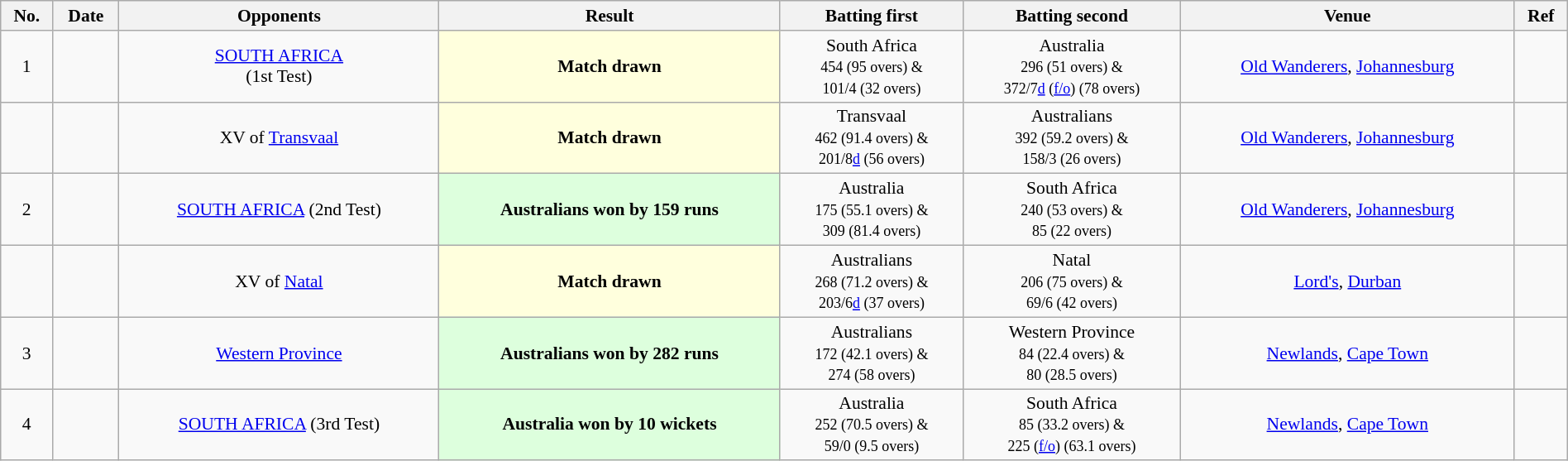<table class="wikitable" style="font-size:90%; width: 100%; text-align: center;">
<tr>
<th>No.</th>
<th>Date</th>
<th>Opponents</th>
<th>Result</th>
<th>Batting first</th>
<th>Batting second</th>
<th>Venue</th>
<th>Ref</th>
</tr>
<tr>
<td>1</td>
<td></td>
<td><a href='#'>SOUTH AFRICA</a><br>(1st Test)</td>
<td bgcolor="#ffffdd"><strong>Match drawn</strong></td>
<td>South Africa<br><small>454 (95 overs) &<br>101/4 (32 overs)</small></td>
<td>Australia<br><small>296 (51 overs) &<br>372/7<a href='#'>d</a> (<a href='#'>f/o</a>) (78 overs)</small></td>
<td><a href='#'>Old Wanderers</a>, <a href='#'>Johannesburg</a></td>
<td></td>
</tr>
<tr>
<td></td>
<td></td>
<td>XV of <a href='#'>Transvaal</a></td>
<td bgcolor="#ffffdd"><strong>Match drawn</strong></td>
<td>Transvaal<br><small>462 (91.4 overs) &<br>201/8<a href='#'>d</a> (56 overs)</small></td>
<td>Australians<br><small>392 (59.2 overs) &<br>158/3 (26 overs)</small></td>
<td><a href='#'>Old Wanderers</a>, <a href='#'>Johannesburg</a></td>
<td></td>
</tr>
<tr>
<td>2</td>
<td></td>
<td><a href='#'>SOUTH AFRICA</a> (2nd Test)</td>
<td bgcolor="#ddffdd"><strong>Australians won by 159 runs</strong></td>
<td>Australia<br><small>175 (55.1 overs) &<br>309 (81.4 overs)</small></td>
<td>South Africa<br><small>240 (53 overs) &<br>85 (22 overs)</small></td>
<td><a href='#'>Old Wanderers</a>, <a href='#'>Johannesburg</a></td>
<td></td>
</tr>
<tr>
<td></td>
<td></td>
<td>XV of <a href='#'>Natal</a></td>
<td bgcolor="#ffffdd"><strong>Match drawn</strong></td>
<td>Australians<br><small>268 (71.2 overs) &<br>203/6<a href='#'>d</a> (37 overs)</small></td>
<td>Natal<br><small>206 (75 overs) &<br>69/6 (42 overs)</small></td>
<td><a href='#'>Lord's</a>, <a href='#'>Durban</a></td>
<td></td>
</tr>
<tr>
<td>3</td>
<td></td>
<td><a href='#'>Western Province</a></td>
<td bgcolor="#ddffdd"><strong>Australians won by 282 runs</strong></td>
<td>Australians<br><small>172 (42.1 overs) &<br>274 (58 overs)</small></td>
<td>Western Province<br><small>84 (22.4 overs) &<br>80 (28.5 overs)</small></td>
<td><a href='#'>Newlands</a>, <a href='#'>Cape Town</a></td>
<td></td>
</tr>
<tr>
<td>4</td>
<td></td>
<td><a href='#'>SOUTH AFRICA</a> (3rd Test)</td>
<td bgcolor="#ddffdd"><strong>Australia won by 10 wickets</strong></td>
<td>Australia<br><small>252 (70.5 overs) &<br>59/0 (9.5 overs)</small></td>
<td>South Africa<br><small>85 (33.2 overs) &<br>225 (<a href='#'>f/o</a>) (63.1 overs)</small></td>
<td><a href='#'>Newlands</a>, <a href='#'>Cape Town</a></td>
<td></td>
</tr>
</table>
